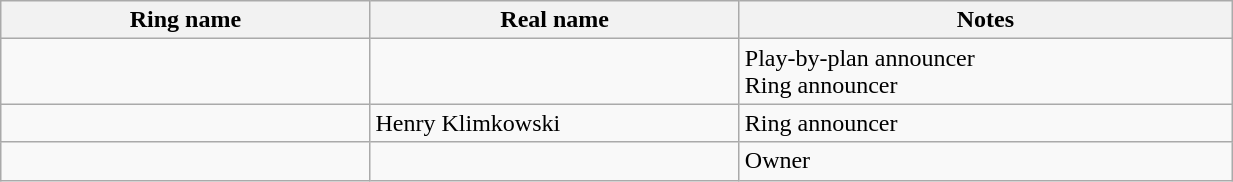<table class="wikitable sortable" style="width:65%;">
<tr>
<th width=15%>Ring name</th>
<th width=15%>Real name</th>
<th width=20%>Notes</th>
</tr>
<tr>
<td></td>
<td></td>
<td>Play-by-plan announcer<br>Ring announcer</td>
</tr>
<tr>
<td></td>
<td>Henry Klimkowski</td>
<td>Ring announcer</td>
</tr>
<tr>
<td></td>
<td></td>
<td>Owner</td>
</tr>
</table>
